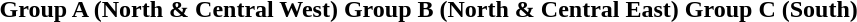<table>
<tr valign=top>
<th align="center">Group A (North & Central West)</th>
<th align="center">Group B (North & Central East)</th>
<th align="center">Group C (South)</th>
</tr>
<tr valign=top>
<td align="left"></td>
<td align="left"></td>
<td align="left"></td>
</tr>
</table>
